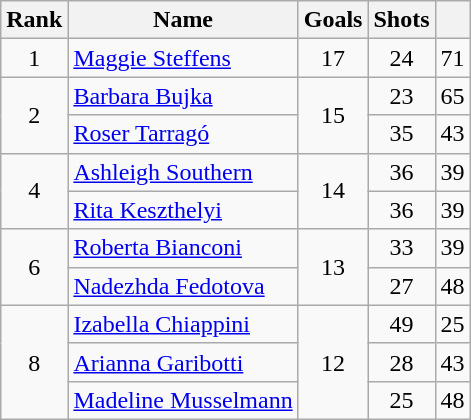<table class="wikitable sortable" style="text-align: center;">
<tr>
<th>Rank</th>
<th>Name</th>
<th>Goals</th>
<th>Shots</th>
<th></th>
</tr>
<tr>
<td>1</td>
<td align="left"> <a href='#'>Maggie Steffens</a></td>
<td>17</td>
<td>24</td>
<td>71</td>
</tr>
<tr>
<td rowspan=2>2</td>
<td align="left"> <a href='#'>Barbara Bujka</a></td>
<td rowspan=2>15</td>
<td>23</td>
<td>65</td>
</tr>
<tr>
<td align="left"> <a href='#'>Roser Tarragó</a></td>
<td>35</td>
<td>43</td>
</tr>
<tr>
<td rowspan=2>4</td>
<td align="left"> <a href='#'>Ashleigh Southern</a></td>
<td rowspan=2>14</td>
<td>36</td>
<td>39</td>
</tr>
<tr>
<td align="left"> <a href='#'>Rita Keszthelyi</a></td>
<td>36</td>
<td>39</td>
</tr>
<tr>
<td rowspan=2>6</td>
<td align="left"> <a href='#'>Roberta Bianconi</a></td>
<td rowspan=2>13</td>
<td>33</td>
<td>39</td>
</tr>
<tr>
<td align="left"> <a href='#'>Nadezhda Fedotova</a></td>
<td>27</td>
<td>48</td>
</tr>
<tr>
<td rowspan=3>8</td>
<td align="left"> <a href='#'>Izabella Chiappini</a></td>
<td rowspan=3>12</td>
<td>49</td>
<td>25</td>
</tr>
<tr>
<td align="left"> <a href='#'>Arianna Garibotti</a></td>
<td>28</td>
<td>43</td>
</tr>
<tr>
<td align="left"> <a href='#'>Madeline Musselmann</a></td>
<td>25</td>
<td>48</td>
</tr>
</table>
